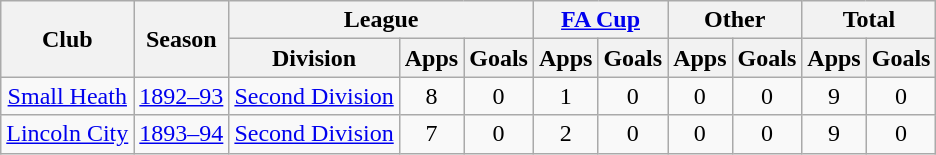<table class="wikitable" style="text-align:center">
<tr>
<th rowspan="2">Club</th>
<th rowspan="2">Season</th>
<th colspan="3">League</th>
<th colspan="2"><a href='#'>FA Cup</a></th>
<th colspan="2">Other</th>
<th colspan="2">Total</th>
</tr>
<tr>
<th>Division</th>
<th>Apps</th>
<th>Goals</th>
<th>Apps</th>
<th>Goals</th>
<th>Apps</th>
<th>Goals</th>
<th>Apps</th>
<th>Goals</th>
</tr>
<tr>
<td><a href='#'>Small Heath</a></td>
<td><a href='#'>1892–93</a></td>
<td><a href='#'>Second Division</a></td>
<td>8</td>
<td>0</td>
<td>1</td>
<td>0</td>
<td>0</td>
<td>0</td>
<td>9</td>
<td>0</td>
</tr>
<tr>
<td><a href='#'>Lincoln City</a></td>
<td><a href='#'>1893–94</a></td>
<td><a href='#'>Second Division</a></td>
<td>7</td>
<td>0</td>
<td>2</td>
<td>0</td>
<td>0</td>
<td>0</td>
<td>9</td>
<td>0</td>
</tr>
</table>
